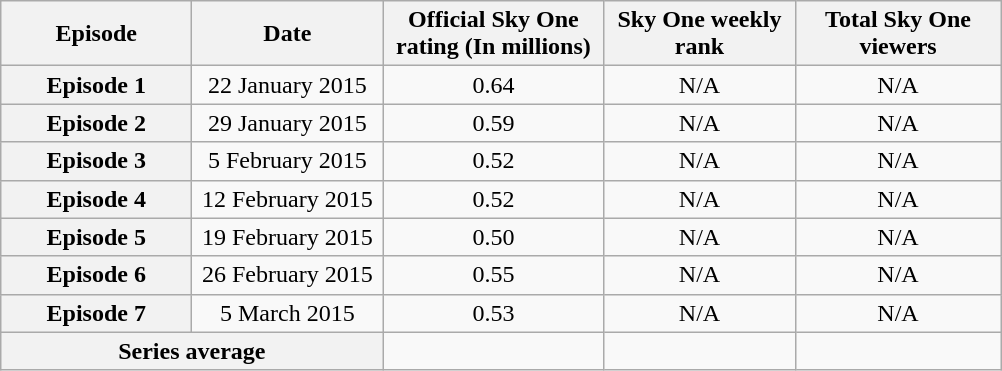<table class="wikitable sortable" style="text-align:center">
<tr>
<th scope="col" style="width:120px;">Episode</th>
<th scope="col" style="width:120px;">Date</th>
<th scope="col" style="width:140px;">Official Sky One rating (In millions)</th>
<th scope="col" style="width:120px;">Sky One weekly rank</th>
<th scope="col" style="width:130px;">Total Sky One viewers</th>
</tr>
<tr>
<th scope="row">Episode 1</th>
<td>22 January 2015</td>
<td>0.64</td>
<td>N/A</td>
<td>N/A</td>
</tr>
<tr>
<th scope="row">Episode 2</th>
<td>29 January 2015</td>
<td>0.59</td>
<td>N/A</td>
<td>N/A</td>
</tr>
<tr>
<th scope="row">Episode 3</th>
<td>5 February 2015</td>
<td>0.52</td>
<td>N/A</td>
<td>N/A</td>
</tr>
<tr>
<th scope="row">Episode 4</th>
<td>12 February 2015</td>
<td>0.52</td>
<td>N/A</td>
<td>N/A</td>
</tr>
<tr>
<th scope="row">Episode 5</th>
<td>19 February 2015</td>
<td>0.50</td>
<td>N/A</td>
<td>N/A</td>
</tr>
<tr>
<th scope="row">Episode 6</th>
<td>26 February 2015</td>
<td>0.55</td>
<td>N/A</td>
<td>N/A</td>
</tr>
<tr>
<th scope="row">Episode 7</th>
<td>5 March 2015</td>
<td>0.53</td>
<td>N/A</td>
<td>N/A</td>
</tr>
<tr>
<th scope="row" colspan="2">Series average</th>
<td></td>
<td></td>
<td></td>
</tr>
</table>
